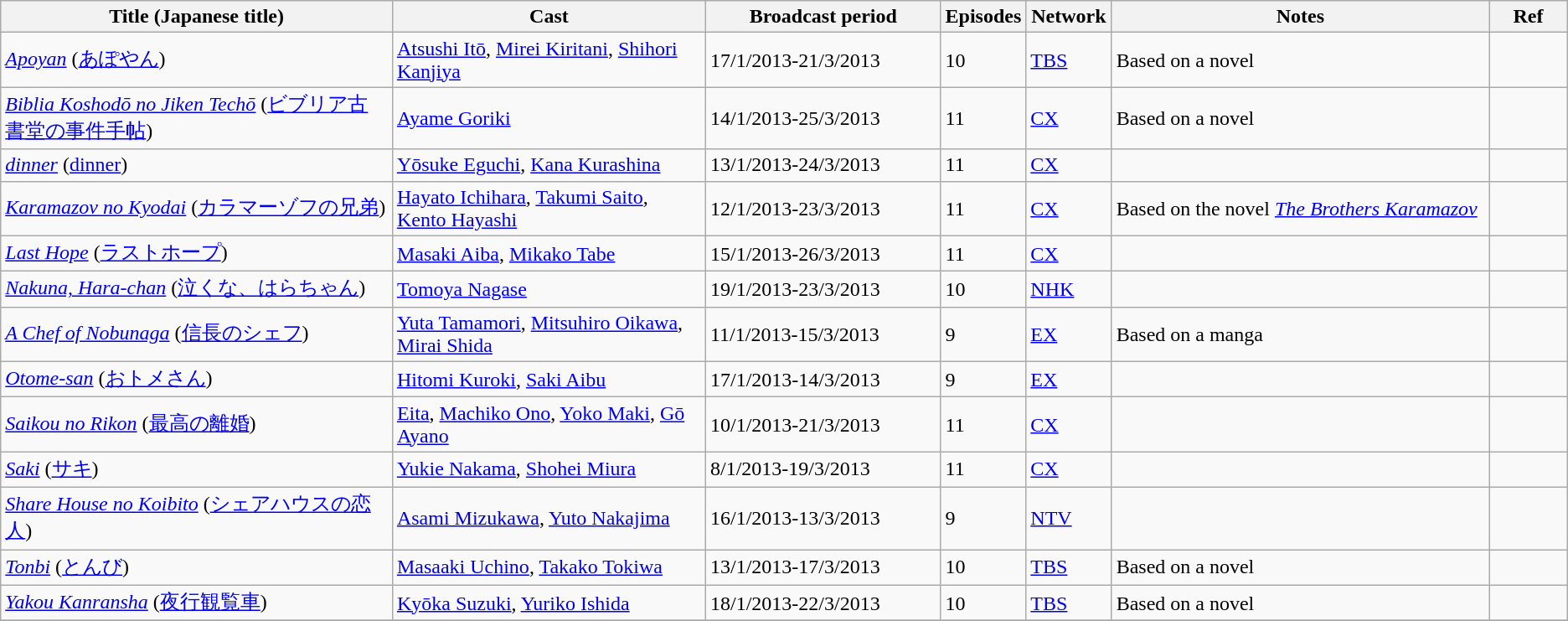<table class="wikitable">
<tr>
<th style="width:25%;">Title (Japanese title)</th>
<th style="width:20%;">Cast</th>
<th style="width:15%;">Broadcast period</th>
<th style="width:5%;">Episodes</th>
<th>Network</th>
<th>Notes</th>
<th style="width:5%;">Ref</th>
</tr>
<tr>
<td><em><a href='#'>Apoyan</a></em> (<a href='#'>あぽやん</a>)</td>
<td><a href='#'>Atsushi Itō</a>, <a href='#'>Mirei Kiritani</a>, <a href='#'>Shihori Kanjiya</a></td>
<td>17/1/2013-21/3/2013</td>
<td>10</td>
<td><a href='#'>TBS</a></td>
<td>Based on a novel</td>
<td></td>
</tr>
<tr>
<td><em><a href='#'>Biblia Koshodō no Jiken Techō</a></em> (<a href='#'>ビブリア古書堂の事件手帖</a>)</td>
<td><a href='#'>Ayame Goriki</a></td>
<td>14/1/2013-25/3/2013</td>
<td>11</td>
<td><a href='#'>CX</a></td>
<td>Based on a novel</td>
<td></td>
</tr>
<tr>
<td><em><a href='#'>dinner</a></em> (<a href='#'>dinner</a>)</td>
<td><a href='#'>Yōsuke Eguchi</a>, <a href='#'>Kana Kurashina</a></td>
<td>13/1/2013-24/3/2013</td>
<td>11</td>
<td><a href='#'>CX</a></td>
<td></td>
<td></td>
</tr>
<tr>
<td><em><a href='#'>Karamazov no Kyodai</a></em> (<a href='#'>カラマーゾフの兄弟</a>)</td>
<td><a href='#'>Hayato Ichihara</a>, <a href='#'>Takumi Saito</a>, <a href='#'>Kento Hayashi</a></td>
<td>12/1/2013-23/3/2013</td>
<td>11</td>
<td><a href='#'>CX</a></td>
<td>Based on the novel <em><a href='#'>The Brothers Karamazov</a></em></td>
<td></td>
</tr>
<tr>
<td><em><a href='#'>Last Hope</a></em> (<a href='#'>ラストホープ</a>)</td>
<td><a href='#'>Masaki Aiba</a>, <a href='#'>Mikako Tabe</a></td>
<td>15/1/2013-26/3/2013</td>
<td>11</td>
<td><a href='#'>CX</a></td>
<td></td>
<td></td>
</tr>
<tr>
<td><em><a href='#'>Nakuna, Hara-chan</a></em> (<a href='#'>泣くな、はらちゃん</a>)</td>
<td><a href='#'>Tomoya Nagase</a></td>
<td>19/1/2013-23/3/2013</td>
<td>10</td>
<td><a href='#'>NHK</a></td>
<td></td>
<td></td>
</tr>
<tr>
<td><em><a href='#'>A Chef of Nobunaga</a></em> (<a href='#'>信長のシェフ</a>)</td>
<td><a href='#'>Yuta Tamamori</a>, <a href='#'>Mitsuhiro Oikawa</a>, <a href='#'>Mirai Shida</a></td>
<td>11/1/2013-15/3/2013</td>
<td>9</td>
<td><a href='#'>EX</a></td>
<td>Based on a manga</td>
<td></td>
</tr>
<tr>
<td><em><a href='#'>Otome-san</a></em> (<a href='#'>おトメさん</a>)</td>
<td><a href='#'>Hitomi Kuroki</a>, <a href='#'>Saki Aibu</a></td>
<td>17/1/2013-14/3/2013</td>
<td>9</td>
<td><a href='#'>EX</a></td>
<td></td>
<td></td>
</tr>
<tr>
<td><em><a href='#'>Saikou no Rikon</a></em> (<a href='#'>最高の離婚</a>)</td>
<td><a href='#'>Eita</a>, <a href='#'>Machiko Ono</a>, <a href='#'>Yoko Maki</a>, <a href='#'>Gō Ayano</a></td>
<td>10/1/2013-21/3/2013</td>
<td>11</td>
<td><a href='#'>CX</a></td>
<td></td>
<td></td>
</tr>
<tr>
<td><em><a href='#'>Saki</a></em> (<a href='#'>サキ</a>)</td>
<td><a href='#'>Yukie Nakama</a>, <a href='#'>Shohei Miura</a></td>
<td>8/1/2013-19/3/2013</td>
<td>11</td>
<td><a href='#'>CX</a></td>
<td></td>
<td></td>
</tr>
<tr>
<td><em><a href='#'>Share House no Koibito</a></em> (<a href='#'>シェアハウスの恋人</a>)</td>
<td><a href='#'>Asami Mizukawa</a>, <a href='#'>Yuto Nakajima</a></td>
<td>16/1/2013-13/3/2013</td>
<td>9</td>
<td><a href='#'>NTV</a></td>
<td></td>
<td></td>
</tr>
<tr>
<td><em><a href='#'>Tonbi</a></em> (<a href='#'>とんび</a>)</td>
<td><a href='#'>Masaaki Uchino</a>, <a href='#'>Takako Tokiwa</a></td>
<td>13/1/2013-17/3/2013</td>
<td>10</td>
<td><a href='#'>TBS</a></td>
<td>Based on a novel</td>
<td></td>
</tr>
<tr>
<td><em><a href='#'>Yakou Kanransha</a></em> (<a href='#'>夜行観覧車</a>)</td>
<td><a href='#'>Kyōka Suzuki</a>, <a href='#'>Yuriko Ishida</a></td>
<td>18/1/2013-22/3/2013</td>
<td>10</td>
<td><a href='#'>TBS</a></td>
<td>Based on a novel</td>
<td></td>
</tr>
<tr>
</tr>
</table>
